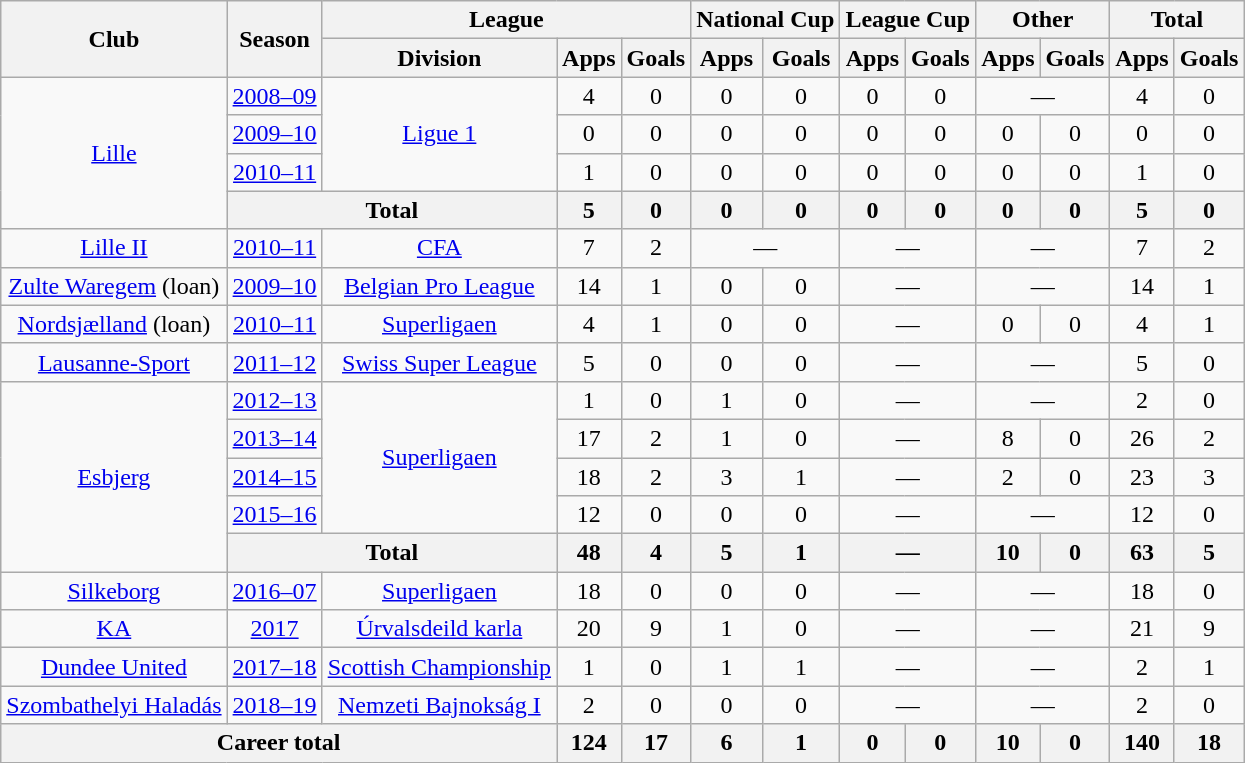<table class="wikitable" style="text-align:center">
<tr>
<th rowspan="2">Club</th>
<th rowspan="2">Season</th>
<th colspan="3">League</th>
<th colspan="2">National Cup</th>
<th colspan="2">League Cup</th>
<th colspan="2">Other</th>
<th colspan="2">Total</th>
</tr>
<tr>
<th>Division</th>
<th>Apps</th>
<th>Goals</th>
<th>Apps</th>
<th>Goals</th>
<th>Apps</th>
<th>Goals</th>
<th>Apps</th>
<th>Goals</th>
<th>Apps</th>
<th>Goals</th>
</tr>
<tr>
<td rowspan="4"><a href='#'>Lille</a></td>
<td><a href='#'>2008–09</a></td>
<td rowspan="3"><a href='#'>Ligue 1</a></td>
<td>4</td>
<td>0</td>
<td>0</td>
<td>0</td>
<td>0</td>
<td>0</td>
<td colspan="2">—</td>
<td>4</td>
<td>0</td>
</tr>
<tr>
<td><a href='#'>2009–10</a></td>
<td>0</td>
<td>0</td>
<td>0</td>
<td>0</td>
<td>0</td>
<td>0</td>
<td>0</td>
<td>0</td>
<td>0</td>
<td>0</td>
</tr>
<tr>
<td><a href='#'>2010–11</a></td>
<td>1</td>
<td>0</td>
<td>0</td>
<td>0</td>
<td>0</td>
<td>0</td>
<td>0</td>
<td>0</td>
<td>1</td>
<td>0</td>
</tr>
<tr>
<th colspan="2">Total</th>
<th>5</th>
<th>0</th>
<th>0</th>
<th>0</th>
<th>0</th>
<th>0</th>
<th>0</th>
<th>0</th>
<th>5</th>
<th>0</th>
</tr>
<tr>
<td><a href='#'>Lille II</a></td>
<td><a href='#'>2010–11</a></td>
<td><a href='#'>CFA</a></td>
<td>7</td>
<td>2</td>
<td colspan="2">—</td>
<td colspan="2">—</td>
<td colspan="2">—</td>
<td>7</td>
<td>2</td>
</tr>
<tr>
<td><a href='#'>Zulte Waregem</a> (loan)</td>
<td><a href='#'>2009–10</a></td>
<td><a href='#'>Belgian Pro League</a></td>
<td>14</td>
<td>1</td>
<td>0</td>
<td>0</td>
<td colspan="2">—</td>
<td colspan="2">—</td>
<td>14</td>
<td>1</td>
</tr>
<tr>
<td><a href='#'>Nordsjælland</a> (loan)</td>
<td><a href='#'>2010–11</a></td>
<td><a href='#'>Superligaen</a></td>
<td>4</td>
<td>1</td>
<td>0</td>
<td>0</td>
<td colspan="2">—</td>
<td>0</td>
<td>0</td>
<td>4</td>
<td>1</td>
</tr>
<tr>
<td><a href='#'>Lausanne-Sport</a></td>
<td><a href='#'>2011–12</a></td>
<td><a href='#'>Swiss Super League</a></td>
<td>5</td>
<td>0</td>
<td>0</td>
<td>0</td>
<td colspan="2">—</td>
<td colspan="2">—</td>
<td>5</td>
<td>0</td>
</tr>
<tr>
<td rowspan="5"><a href='#'>Esbjerg</a></td>
<td><a href='#'>2012–13</a></td>
<td rowspan="4"><a href='#'>Superligaen</a></td>
<td>1</td>
<td>0</td>
<td>1</td>
<td>0</td>
<td colspan="2">—</td>
<td colspan="2">—</td>
<td>2</td>
<td>0</td>
</tr>
<tr>
<td><a href='#'>2013–14</a></td>
<td>17</td>
<td>2</td>
<td>1</td>
<td>0</td>
<td colspan="2">—</td>
<td>8</td>
<td>0</td>
<td>26</td>
<td>2</td>
</tr>
<tr>
<td><a href='#'>2014–15</a></td>
<td>18</td>
<td>2</td>
<td>3</td>
<td>1</td>
<td colspan="2">—</td>
<td>2</td>
<td>0</td>
<td>23</td>
<td>3</td>
</tr>
<tr>
<td><a href='#'>2015–16</a></td>
<td>12</td>
<td>0</td>
<td>0</td>
<td>0</td>
<td colspan="2">—</td>
<td colspan="2">—</td>
<td>12</td>
<td>0</td>
</tr>
<tr>
<th colspan="2">Total</th>
<th>48</th>
<th>4</th>
<th>5</th>
<th>1</th>
<th colspan="2">—</th>
<th>10</th>
<th>0</th>
<th>63</th>
<th>5</th>
</tr>
<tr>
<td><a href='#'>Silkeborg</a></td>
<td><a href='#'>2016–07</a></td>
<td><a href='#'>Superligaen</a></td>
<td>18</td>
<td>0</td>
<td>0</td>
<td>0</td>
<td colspan="2">—</td>
<td colspan="2">—</td>
<td>18</td>
<td>0</td>
</tr>
<tr>
<td><a href='#'>KA</a></td>
<td><a href='#'>2017</a></td>
<td><a href='#'>Úrvalsdeild karla</a></td>
<td>20</td>
<td>9</td>
<td>1</td>
<td>0</td>
<td colspan="2">—</td>
<td colspan="2">—</td>
<td>21</td>
<td>9</td>
</tr>
<tr>
<td><a href='#'>Dundee United</a></td>
<td><a href='#'>2017–18</a></td>
<td><a href='#'>Scottish Championship</a></td>
<td>1</td>
<td>0</td>
<td>1</td>
<td>1</td>
<td colspan="2">—</td>
<td colspan="2">—</td>
<td>2</td>
<td>1</td>
</tr>
<tr>
<td><a href='#'>Szombathelyi Haladás</a></td>
<td><a href='#'>2018–19</a></td>
<td><a href='#'>Nemzeti Bajnokság I</a></td>
<td>2</td>
<td>0</td>
<td>0</td>
<td>0</td>
<td colspan="2">—</td>
<td colspan="2">—</td>
<td>2</td>
<td>0</td>
</tr>
<tr>
<th colspan="3">Career total</th>
<th>124</th>
<th>17</th>
<th>6</th>
<th>1</th>
<th>0</th>
<th>0</th>
<th>10</th>
<th>0</th>
<th>140</th>
<th>18</th>
</tr>
</table>
